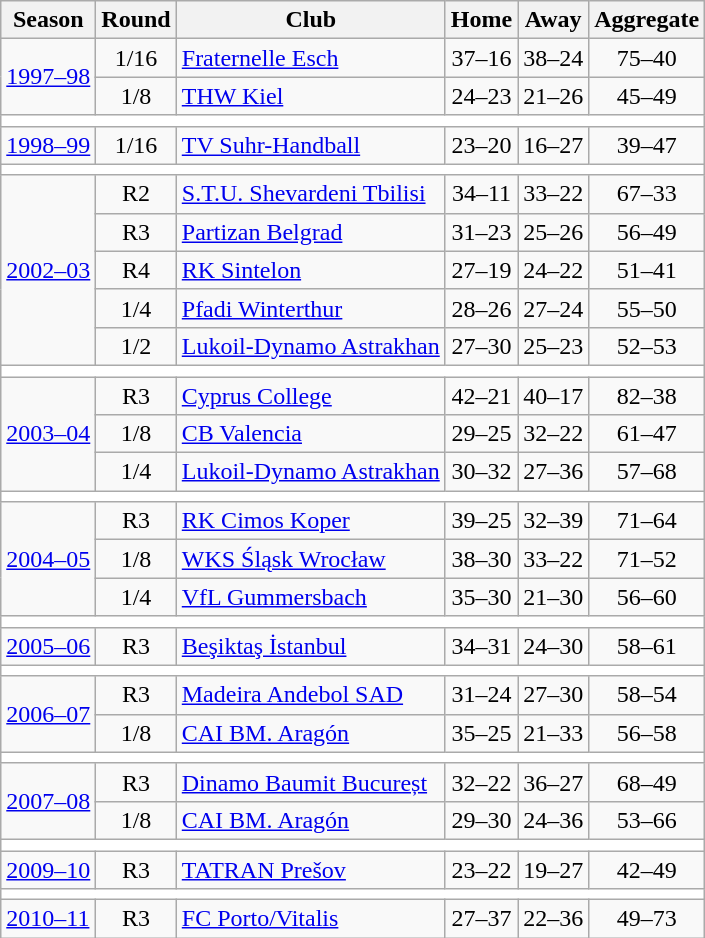<table class="wikitable" style="text-align: left;">
<tr>
<th>Season</th>
<th>Round</th>
<th>Club</th>
<th>Home</th>
<th>Away</th>
<th>Aggregate</th>
</tr>
<tr>
<td rowspan=2><a href='#'>1997–98</a></td>
<td align=center>1/16</td>
<td> <a href='#'>Fraternelle Esch</a></td>
<td align=center>37–16</td>
<td align=center>38–24</td>
<td align=center>75–40</td>
</tr>
<tr>
<td align=center>1/8</td>
<td> <a href='#'>THW Kiel</a></td>
<td align=center>24–23</td>
<td align=center>21–26</td>
<td align=center>45–49</td>
</tr>
<tr>
<td colspan=7 style="text-align: center;" bgcolor=white></td>
</tr>
<tr>
<td rowspan=1><a href='#'>1998–99</a></td>
<td align=center>1/16</td>
<td> <a href='#'>TV Suhr-Handball</a></td>
<td align=center>23–20</td>
<td align=center>16–27</td>
<td align=center>39–47</td>
</tr>
<tr>
<td colspan=7 style="text-align: center;" bgcolor=white></td>
</tr>
<tr>
<td rowspan=5><a href='#'>2002–03</a></td>
<td align=center>R2</td>
<td> <a href='#'>S.T.U. Shevardeni Tbilisi</a></td>
<td align=center>34–11</td>
<td align=center>33–22</td>
<td align=center>67–33</td>
</tr>
<tr>
<td align=center>R3</td>
<td> <a href='#'>Partizan Belgrad</a></td>
<td align=center>31–23</td>
<td align=center>25–26</td>
<td align=center>56–49</td>
</tr>
<tr>
<td align=center>R4</td>
<td> <a href='#'>RK Sintelon</a></td>
<td align=center>27–19</td>
<td align=center>24–22</td>
<td align=center>51–41</td>
</tr>
<tr>
<td align=center>1/4</td>
<td> <a href='#'>Pfadi Winterthur</a></td>
<td align=center>28–26</td>
<td align=center>27–24</td>
<td align=center>55–50</td>
</tr>
<tr>
<td align=center>1/2</td>
<td> <a href='#'>Lukoil-Dynamo Astrakhan</a></td>
<td align=center>27–30</td>
<td align=center>25–23</td>
<td align=center>52–53</td>
</tr>
<tr>
<td colspan=7 style="text-align: center;" bgcolor=white></td>
</tr>
<tr>
<td rowspan=3><a href='#'>2003–04</a></td>
<td align=center>R3</td>
<td> <a href='#'>Cyprus College</a></td>
<td align=center>42–21</td>
<td align=center>40–17</td>
<td align=center>82–38</td>
</tr>
<tr>
<td align=center>1/8</td>
<td> <a href='#'>CB Valencia</a></td>
<td align=center>29–25</td>
<td align=center>32–22</td>
<td align=center>61–47</td>
</tr>
<tr>
<td align=center>1/4</td>
<td> <a href='#'>Lukoil-Dynamo Astrakhan</a></td>
<td align=center>30–32</td>
<td align=center>27–36</td>
<td align=center>57–68</td>
</tr>
<tr>
<td colspan=7 style="text-align: center;" bgcolor=white></td>
</tr>
<tr>
<td rowspan=3><a href='#'>2004–05</a></td>
<td align=center>R3</td>
<td> <a href='#'>RK Cimos Koper</a></td>
<td align=center>39–25</td>
<td align=center>32–39</td>
<td align=center>71–64</td>
</tr>
<tr>
<td align=center>1/8</td>
<td> <a href='#'>WKS Śląsk Wrocław</a></td>
<td align=center>38–30</td>
<td align=center>33–22</td>
<td align=center>71–52</td>
</tr>
<tr>
<td align=center>1/4</td>
<td> <a href='#'>VfL Gummersbach</a></td>
<td align=center>35–30</td>
<td align=center>21–30</td>
<td align=center>56–60</td>
</tr>
<tr>
<td colspan=7 style="text-align: center;" bgcolor=white></td>
</tr>
<tr>
<td rowspan=1><a href='#'>2005–06</a></td>
<td align=center>R3</td>
<td> <a href='#'>Beşiktaş İstanbul</a></td>
<td align=center>34–31</td>
<td align=center>24–30</td>
<td align=center>58–61</td>
</tr>
<tr>
<td colspan=7 style="text-align: center;" bgcolor=white></td>
</tr>
<tr>
<td rowspan=2><a href='#'>2006–07</a></td>
<td align=center>R3</td>
<td> <a href='#'>Madeira Andebol SAD</a></td>
<td align=center>31–24</td>
<td align=center>27–30</td>
<td align=center>58–54</td>
</tr>
<tr>
<td align=center>1/8</td>
<td> <a href='#'>CAI BM. Aragón</a></td>
<td align=center>35–25</td>
<td align=center>21–33</td>
<td align=center>56–58</td>
</tr>
<tr>
<td colspan=7 style="text-align: center;" bgcolor=white></td>
</tr>
<tr>
<td rowspan=2><a href='#'>2007–08</a></td>
<td align=center>R3</td>
<td> <a href='#'>Dinamo Baumit Bucureșt</a></td>
<td align=center>32–22</td>
<td align=center>36–27</td>
<td align=center>68–49</td>
</tr>
<tr>
<td align=center>1/8</td>
<td> <a href='#'>CAI BM. Aragón</a></td>
<td align=center>29–30</td>
<td align=center>24–36</td>
<td align=center>53–66</td>
</tr>
<tr>
<td colspan=7 style="text-align: center;" bgcolor=white></td>
</tr>
<tr>
<td rowspan=1><a href='#'>2009–10</a></td>
<td align=center>R3</td>
<td> <a href='#'>TATRAN Prešov</a></td>
<td align=center>23–22</td>
<td align=center>19–27</td>
<td align=center>42–49</td>
</tr>
<tr>
<td colspan=7 style="text-align: center;" bgcolor=white></td>
</tr>
<tr>
<td rowspan=1><a href='#'>2010–11</a></td>
<td align=center>R3</td>
<td> <a href='#'>FC Porto/Vitalis</a></td>
<td align=center>27–37</td>
<td align=center>22–36</td>
<td align=center>49–73</td>
</tr>
</table>
